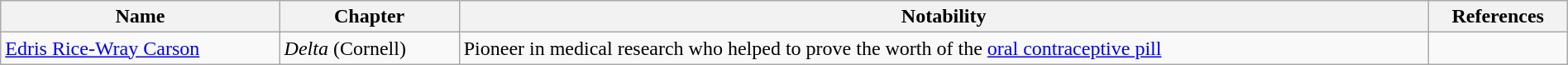<table class="wikitable" style="width:100%;">
<tr>
<th>Name</th>
<th>Chapter</th>
<th>Notability</th>
<th>References</th>
</tr>
<tr>
<td><a href='#'>Edris Rice-Wray Carson</a></td>
<td><em>Delta</em> (Cornell)</td>
<td>Pioneer in medical research who helped to prove the worth of the <a href='#'>oral contraceptive pill</a></td>
<td></td>
</tr>
</table>
